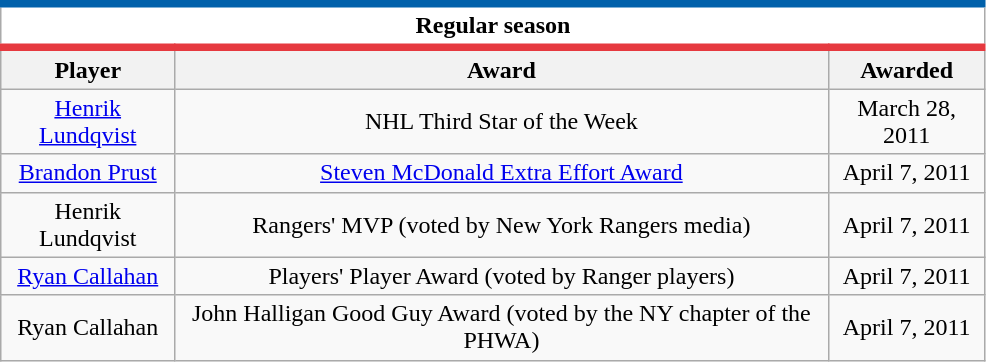<table class="wikitable" width="52%" style="text-align:center">
<tr>
<td colspan="10" style="background:#FFFFFF; border-top:#0161AB 5px solid; border-bottom:#E6393F 5px solid;"><strong>Regular season</strong></td>
</tr>
<tr>
<th>Player</th>
<th>Award</th>
<th>Awarded</th>
</tr>
<tr>
<td><a href='#'>Henrik Lundqvist</a></td>
<td>NHL Third Star of the Week</td>
<td>March 28, 2011</td>
</tr>
<tr>
<td><a href='#'>Brandon Prust</a></td>
<td><a href='#'>Steven McDonald Extra Effort Award</a></td>
<td>April 7, 2011</td>
</tr>
<tr>
<td>Henrik Lundqvist</td>
<td>Rangers' MVP (voted by New York Rangers media)</td>
<td>April 7, 2011</td>
</tr>
<tr>
<td><a href='#'>Ryan Callahan</a></td>
<td>Players' Player Award (voted by Ranger players)</td>
<td>April 7, 2011</td>
</tr>
<tr>
<td>Ryan Callahan</td>
<td>John Halligan Good Guy Award (voted by the NY chapter of the PHWA)</td>
<td>April 7, 2011</td>
</tr>
</table>
